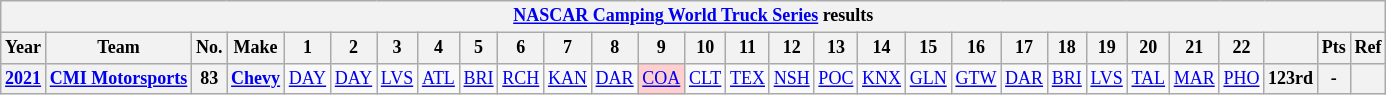<table class="wikitable" style="text-align:center; font-size:75%">
<tr>
<th colspan=29><a href='#'>NASCAR Camping World Truck Series</a> results</th>
</tr>
<tr>
<th>Year</th>
<th>Team</th>
<th>No.</th>
<th>Make</th>
<th>1</th>
<th>2</th>
<th>3</th>
<th>4</th>
<th>5</th>
<th>6</th>
<th>7</th>
<th>8</th>
<th>9</th>
<th>10</th>
<th>11</th>
<th>12</th>
<th>13</th>
<th>14</th>
<th>15</th>
<th>16</th>
<th>17</th>
<th>18</th>
<th>19</th>
<th>20</th>
<th>21</th>
<th>22</th>
<th></th>
<th>Pts</th>
<th>Ref</th>
</tr>
<tr>
<th><a href='#'>2021</a></th>
<th><a href='#'>CMI Motorsports</a></th>
<th>83</th>
<th><a href='#'>Chevy</a></th>
<td><a href='#'>DAY</a></td>
<td><a href='#'>DAY</a></td>
<td><a href='#'>LVS</a></td>
<td><a href='#'>ATL</a></td>
<td><a href='#'>BRI</a></td>
<td><a href='#'>RCH</a></td>
<td><a href='#'>KAN</a></td>
<td><a href='#'>DAR</a></td>
<td style="background:#FFCFCF;"><a href='#'>COA</a><br></td>
<td><a href='#'>CLT</a></td>
<td><a href='#'>TEX</a></td>
<td><a href='#'>NSH</a></td>
<td><a href='#'>POC</a></td>
<td><a href='#'>KNX</a></td>
<td><a href='#'>GLN</a></td>
<td><a href='#'>GTW</a></td>
<td><a href='#'>DAR</a></td>
<td><a href='#'>BRI</a></td>
<td><a href='#'>LVS</a></td>
<td><a href='#'>TAL</a></td>
<td><a href='#'>MAR</a></td>
<td><a href='#'>PHO</a></td>
<th>123rd</th>
<th>-</th>
<th></th>
</tr>
</table>
